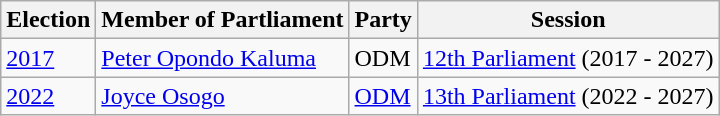<table class="wikitable">
<tr>
<th>Election</th>
<th>Member of Partliament</th>
<th>Party</th>
<th>Session</th>
</tr>
<tr>
<td><a href='#'>2017</a></td>
<td><a href='#'>Peter Opondo Kaluma</a></td>
<td>ODM</td>
<td><a href='#'>12th Parliament</a> (2017 - 2027)</td>
</tr>
<tr>
<td><a href='#'>2022</a></td>
<td><a href='#'>Joyce Osogo</a></td>
<td><a href='#'>ODM</a><br></td>
<td><a href='#'>13th Parliament</a> (2022 - 2027)</td>
</tr>
</table>
